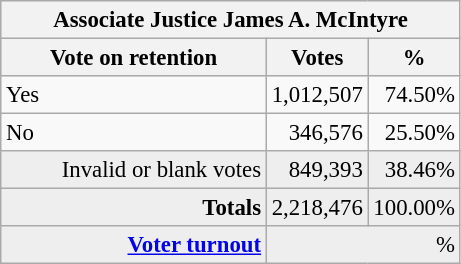<table class="wikitable" style="font-size: 95%;">
<tr style="background-color:#E9E9E9">
<th colspan=7>Associate Justice James A. McIntyre</th>
</tr>
<tr style="background-color:#E9E9E9">
<th style="width: 170px">Vote on retention</th>
<th style="width: 50px">Votes</th>
<th style="width: 40px">%</th>
</tr>
<tr>
<td>Yes</td>
<td align="right">1,012,507</td>
<td align="right">74.50%</td>
</tr>
<tr>
<td>No</td>
<td align="right">346,576</td>
<td align="right">25.50%</td>
</tr>
<tr style="background-color:#EEEEEE">
<td align="right">Invalid or blank votes</td>
<td align="right">849,393</td>
<td align="right">38.46%</td>
</tr>
<tr style="background-color:#EEEEEE">
<td colspan="1" align="right"><strong>Totals</strong></td>
<td align="right">2,218,476</td>
<td align="right">100.00%</td>
</tr>
<tr style="background-color:#EEEEEE">
<td align="right"><strong><a href='#'>Voter turnout</a></strong></td>
<td colspan="2" align="right">%</td>
</tr>
</table>
